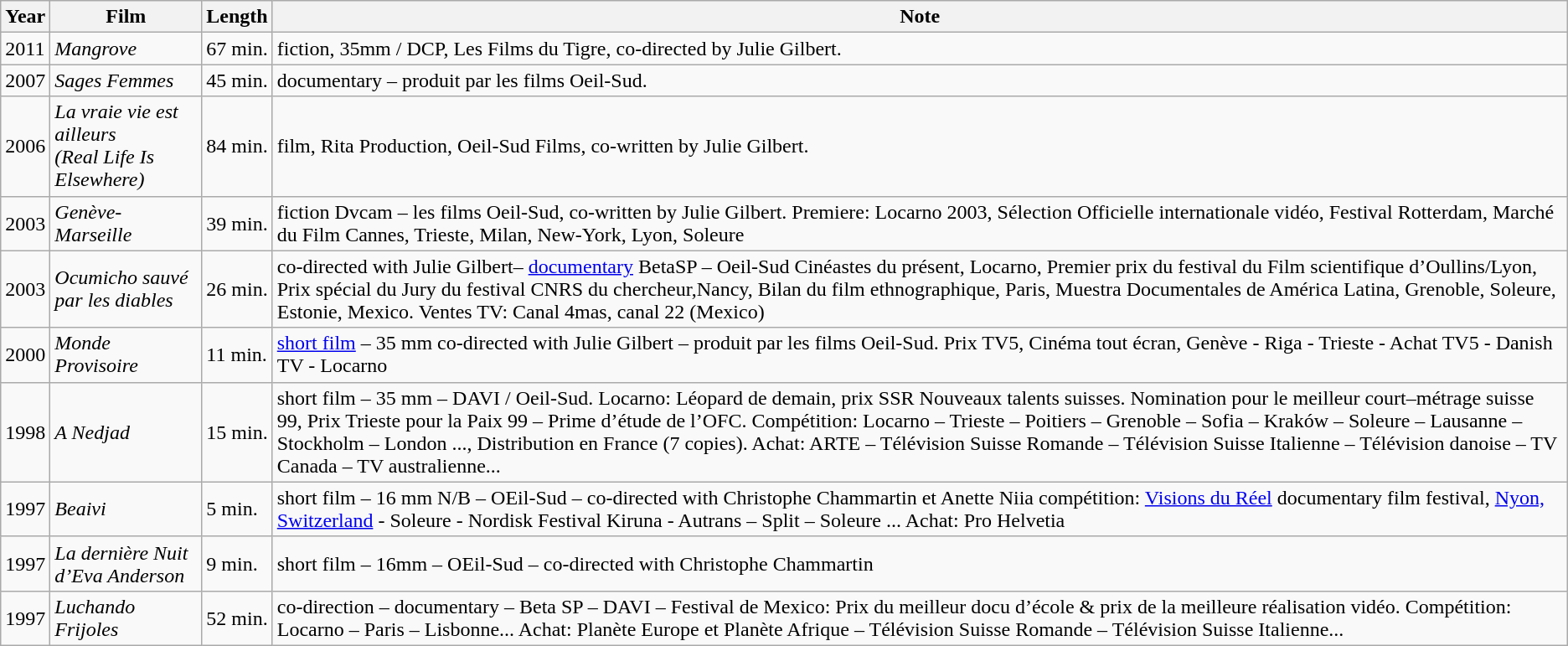<table class=wikitable>
<tr>
<th>Year</th>
<th>Film</th>
<th>Length</th>
<th>Note</th>
</tr>
<tr>
<td>2011</td>
<td><em>Mangrove</em></td>
<td>67 min.</td>
<td>fiction, 35mm / DCP, Les Films du Tigre, co-directed by Julie Gilbert.</td>
</tr>
<tr>
<td>2007</td>
<td><em>Sages Femmes</em></td>
<td>45 min.</td>
<td>documentary – produit par les films Oeil-Sud.</td>
</tr>
<tr>
<td>2006</td>
<td><em>La vraie vie est ailleurs<br>(Real Life Is Elsewhere)</em></td>
<td>84 min.</td>
<td>film, Rita Production, Oeil-Sud Films, co-written by Julie Gilbert.</td>
</tr>
<tr>
<td>2003</td>
<td><em>Genève-Marseille</em></td>
<td>39 min.</td>
<td>fiction Dvcam – les films Oeil-Sud, co-written by Julie Gilbert. Premiere: Locarno 2003, Sélection Officielle internationale vidéo, Festival Rotterdam, Marché du Film Cannes, Trieste, Milan, New-York, Lyon, Soleure</td>
</tr>
<tr>
<td>2003</td>
<td><em>Ocumicho sauvé par les diables</em></td>
<td>26 min.</td>
<td>co-directed with Julie Gilbert– <a href='#'>documentary</a> BetaSP – Oeil-Sud Cinéastes du présent, Locarno, Premier prix du festival du Film scientifique d’Oullins/Lyon, Prix spécial du Jury du festival CNRS du chercheur,Nancy, Bilan du film ethnographique, Paris, Muestra Documentales de América Latina, Grenoble, Soleure, Estonie, Mexico. Ventes TV: Canal 4mas, canal 22 (Mexico)</td>
</tr>
<tr>
<td>2000</td>
<td><em>Monde Provisoire</em></td>
<td>11 min.</td>
<td><a href='#'>short film</a> – 35 mm co-directed with Julie Gilbert – produit par les films Oeil-Sud. Prix TV5, Cinéma tout écran, Genève - Riga - Trieste - Achat TV5 - Danish TV - Locarno</td>
</tr>
<tr>
<td>1998</td>
<td><em>A Nedjad</em></td>
<td>15 min.</td>
<td>short film – 35 mm – DAVI / Oeil-Sud. Locarno: Léopard de demain, prix SSR Nouveaux talents suisses. Nomination pour le meilleur court–métrage suisse 99, Prix Trieste pour la Paix 99 – Prime d’étude de l’OFC. Compétition: Locarno – Trieste – Poitiers – Grenoble – Sofia – Kraków – Soleure – Lausanne – Stockholm – London ..., Distribution en France (7 copies). Achat: ARTE – Télévision Suisse Romande – Télévision Suisse Italienne – Télévision danoise – TV Canada – TV australienne...</td>
</tr>
<tr>
<td>1997</td>
<td><em>Beaivi</em></td>
<td>5 min.</td>
<td>short film – 16 mm N/B – OEil-Sud – co-directed with Christophe Chammartin et Anette Niia compétition: <a href='#'>Visions du Réel</a> documentary film festival, <a href='#'>Nyon, Switzerland</a> - Soleure - Nordisk Festival Kiruna - Autrans – Split – Soleure ... Achat: Pro Helvetia</td>
</tr>
<tr>
<td>1997</td>
<td><em>La dernière Nuit d’Eva Anderson</em></td>
<td>9 min.</td>
<td>short film – 16mm – OEil-Sud – co-directed with Christophe Chammartin</td>
</tr>
<tr>
<td>1997</td>
<td><em>Luchando Frijoles</em></td>
<td>52 min.</td>
<td>co-direction – documentary – Beta SP – DAVI – Festival de Mexico: Prix du meilleur docu d’école & prix de la meilleure réalisation vidéo. Compétition: Locarno – Paris – Lisbonne... Achat: Planète Europe et Planète Afrique – Télévision Suisse Romande – Télévision Suisse Italienne...</td>
</tr>
</table>
